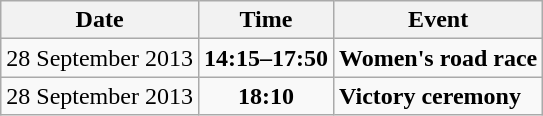<table class="wikitable">
<tr>
<th>Date</th>
<th>Time</th>
<th>Event</th>
</tr>
<tr>
<td>28 September 2013</td>
<td><strong>14:15–17:50</strong></td>
<td><strong>Women's road race</strong></td>
</tr>
<tr>
<td>28 September 2013</td>
<td align=center><strong>18:10</strong></td>
<td><strong>Victory ceremony</strong></td>
</tr>
</table>
